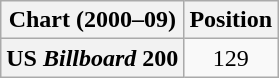<table class="wikitable plainrowheaders" style="text-align:center">
<tr>
<th scope="col">Chart (2000–09)</th>
<th scope="col">Position</th>
</tr>
<tr>
<th scope="row">US <em>Billboard</em> 200</th>
<td>129</td>
</tr>
</table>
